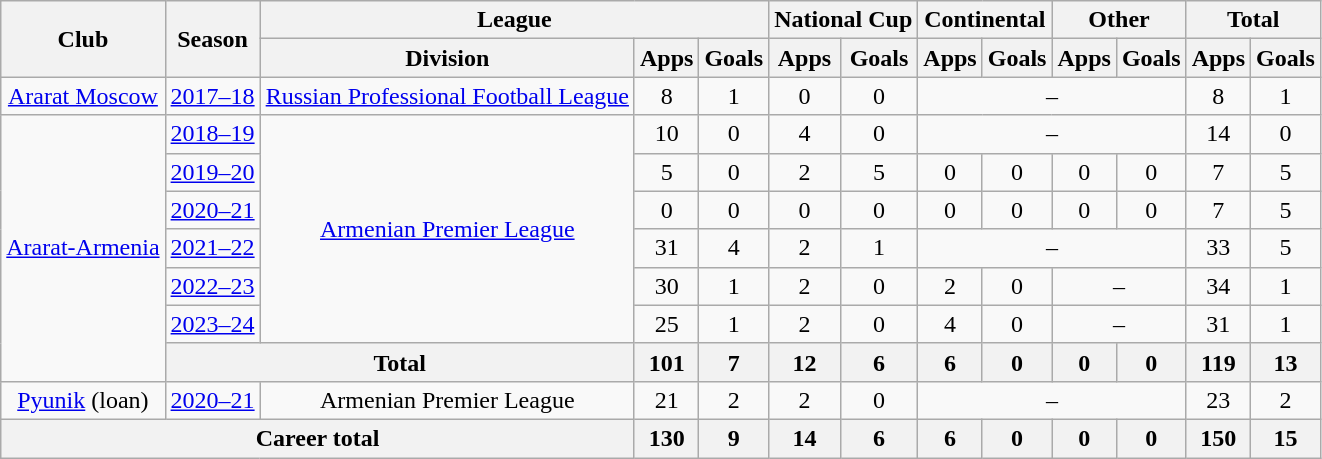<table class="wikitable" style="text-align: center">
<tr>
<th rowspan="2">Club</th>
<th rowspan="2">Season</th>
<th colspan="3">League</th>
<th colspan="2">National Cup</th>
<th colspan="2">Continental</th>
<th colspan="2">Other</th>
<th colspan="2">Total</th>
</tr>
<tr>
<th>Division</th>
<th>Apps</th>
<th>Goals</th>
<th>Apps</th>
<th>Goals</th>
<th>Apps</th>
<th>Goals</th>
<th>Apps</th>
<th>Goals</th>
<th>Apps</th>
<th>Goals</th>
</tr>
<tr>
<td><a href='#'>Ararat Moscow</a></td>
<td><a href='#'>2017–18</a></td>
<td><a href='#'>Russian Professional Football League</a></td>
<td>8</td>
<td>1</td>
<td>0</td>
<td>0</td>
<td colspan="4">–</td>
<td>8</td>
<td>1</td>
</tr>
<tr>
<td rowspan="7"><a href='#'>Ararat-Armenia</a></td>
<td><a href='#'>2018–19</a></td>
<td rowspan="6"><a href='#'>Armenian Premier League</a></td>
<td>10</td>
<td>0</td>
<td>4</td>
<td>0</td>
<td colspan="4">–</td>
<td>14</td>
<td>0</td>
</tr>
<tr>
<td><a href='#'>2019–20</a></td>
<td>5</td>
<td>0</td>
<td>2</td>
<td>5</td>
<td>0</td>
<td>0</td>
<td>0</td>
<td>0</td>
<td>7</td>
<td>5</td>
</tr>
<tr>
<td><a href='#'>2020–21</a></td>
<td>0</td>
<td>0</td>
<td>0</td>
<td>0</td>
<td>0</td>
<td>0</td>
<td>0</td>
<td>0</td>
<td>7</td>
<td>5</td>
</tr>
<tr>
<td><a href='#'>2021–22</a></td>
<td>31</td>
<td>4</td>
<td>2</td>
<td>1</td>
<td colspan="4">–</td>
<td>33</td>
<td>5</td>
</tr>
<tr>
<td><a href='#'>2022–23</a></td>
<td>30</td>
<td>1</td>
<td>2</td>
<td>0</td>
<td>2</td>
<td>0</td>
<td colspan="2">–</td>
<td>34</td>
<td>1</td>
</tr>
<tr>
<td><a href='#'>2023–24</a></td>
<td>25</td>
<td>1</td>
<td>2</td>
<td>0</td>
<td>4</td>
<td>0</td>
<td colspan="2">–</td>
<td>31</td>
<td>1</td>
</tr>
<tr>
<th colspan="2">Total</th>
<th>101</th>
<th>7</th>
<th>12</th>
<th>6</th>
<th>6</th>
<th>0</th>
<th>0</th>
<th>0</th>
<th>119</th>
<th>13</th>
</tr>
<tr>
<td><a href='#'>Pyunik</a> (loan)</td>
<td><a href='#'>2020–21</a></td>
<td>Armenian Premier League</td>
<td>21</td>
<td>2</td>
<td>2</td>
<td>0</td>
<td colspan="4">–</td>
<td>23</td>
<td>2</td>
</tr>
<tr>
<th colspan="3">Career total</th>
<th>130</th>
<th>9</th>
<th>14</th>
<th>6</th>
<th>6</th>
<th>0</th>
<th>0</th>
<th>0</th>
<th>150</th>
<th>15</th>
</tr>
</table>
